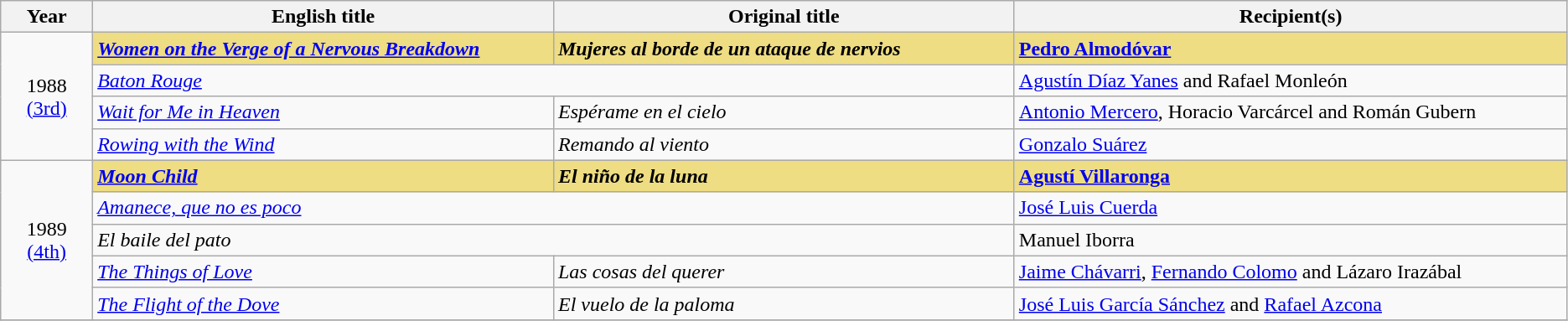<table class="wikitable sortable" style="text-align:left;"style="width:95%">
<tr>
<th scope="col" style="width:5%;">Year</th>
<th scope="col" style="width:25%;">English title</th>
<th scope="col" style="width:25%;">Original title</th>
<th scope="col" style="width:30%;">Recipient(s)</th>
</tr>
<tr>
<td rowspan="4" style="text-align:center;">1988<br><a href='#'>(3rd)</a></td>
<td style="background:#eedd82;"><strong><em><a href='#'>Women on the Verge of a Nervous Breakdown</a></em></strong></td>
<td style="background:#eedd82;"><strong><em>Mujeres al borde de un ataque de nervios</em></strong></td>
<td style="background:#eedd82;"><strong><a href='#'>Pedro Almodóvar</a></strong></td>
</tr>
<tr>
<td colspan="2"><em><a href='#'>Baton Rouge</a></em></td>
<td><a href='#'>Agustín Díaz Yanes</a> and Rafael Monleón</td>
</tr>
<tr>
<td><em><a href='#'>Wait for Me in Heaven</a></em></td>
<td><em>Espérame en el cielo</em></td>
<td><a href='#'>Antonio Mercero</a>, Horacio Varcárcel and Román Gubern</td>
</tr>
<tr>
<td><em><a href='#'>Rowing with the Wind</a></em></td>
<td><em>Remando al viento</em></td>
<td><a href='#'>Gonzalo Suárez</a></td>
</tr>
<tr>
<td rowspan="5" style="text-align:center;">1989<br><a href='#'>(4th)</a></td>
<td style="background:#eedd82;"><strong><em><a href='#'>Moon Child</a></em></strong></td>
<td style="background:#eedd82;"><strong><em>El niño de la luna</em></strong></td>
<td style="background:#eedd82;"><strong><a href='#'>Agustí Villaronga</a></strong></td>
</tr>
<tr>
<td colspan="2"><em><a href='#'>Amanece, que no es poco</a></em></td>
<td><a href='#'>José Luis Cuerda</a></td>
</tr>
<tr>
<td colspan="2"><em>El baile del pato</em></td>
<td>Manuel Iborra</td>
</tr>
<tr>
<td><em><a href='#'>The Things of Love</a></em></td>
<td><em>Las cosas del querer</em></td>
<td><a href='#'>Jaime Chávarri</a>, <a href='#'>Fernando Colomo</a> and Lázaro Irazábal</td>
</tr>
<tr>
<td><em><a href='#'>The Flight of the Dove</a></em></td>
<td><em>El vuelo de la paloma</em></td>
<td><a href='#'>José Luis García Sánchez</a> and <a href='#'>Rafael Azcona</a></td>
</tr>
<tr>
</tr>
</table>
